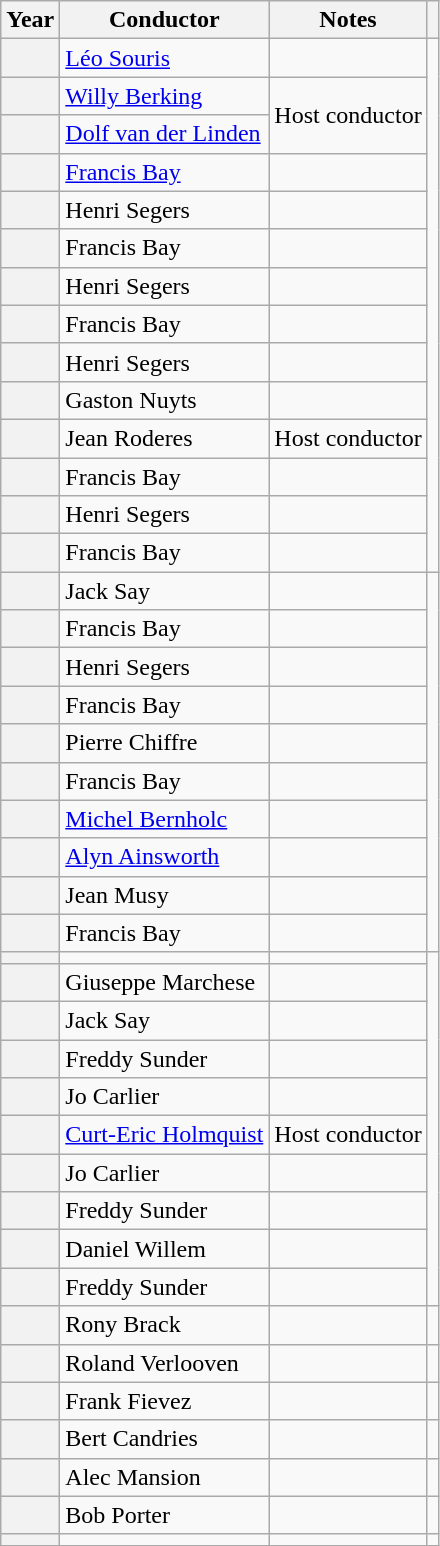<table class="wikitable plainrowheaders">
<tr>
<th>Year</th>
<th>Conductor</th>
<th>Notes</th>
<th></th>
</tr>
<tr>
<th scope="row"></th>
<td><a href='#'>Léo Souris</a></td>
<td></td>
<td rowspan="14"></td>
</tr>
<tr>
<th scope="row"></th>
<td> <a href='#'>Willy Berking</a></td>
<td rowspan="2">Host conductor</td>
</tr>
<tr>
<th scope="row"></th>
<td> <a href='#'>Dolf van der Linden</a></td>
</tr>
<tr>
<th scope="row"></th>
<td><a href='#'>Francis Bay</a></td>
<td></td>
</tr>
<tr>
<th scope="row"></th>
<td>Henri Segers</td>
<td></td>
</tr>
<tr>
<th scope="row"></th>
<td>Francis Bay</td>
<td></td>
</tr>
<tr>
<th scope="row"></th>
<td>Henri Segers</td>
<td></td>
</tr>
<tr>
<th scope="row"></th>
<td>Francis Bay</td>
<td></td>
</tr>
<tr>
<th scope="row"></th>
<td>Henri Segers</td>
<td></td>
</tr>
<tr>
<th scope="row"></th>
<td>Gaston Nuyts</td>
<td></td>
</tr>
<tr>
<th scope="row"></th>
<td> Jean Roderes</td>
<td>Host conductor</td>
</tr>
<tr>
<th scope="row"></th>
<td>Francis Bay</td>
<td></td>
</tr>
<tr>
<th scope="row"></th>
<td>Henri Segers</td>
<td></td>
</tr>
<tr>
<th scope="row"></th>
<td>Francis Bay</td>
<td></td>
</tr>
<tr>
<th scope="row"></th>
<td>Jack Say</td>
<td></td>
<td rowspan="10"></td>
</tr>
<tr>
<th scope="row"></th>
<td>Francis Bay</td>
<td></td>
</tr>
<tr>
<th scope="row"></th>
<td>Henri Segers</td>
<td></td>
</tr>
<tr>
<th scope="row"></th>
<td>Francis Bay</td>
<td></td>
</tr>
<tr>
<th scope="row"></th>
<td> Pierre Chiffre</td>
<td></td>
</tr>
<tr>
<th scope="row"></th>
<td>Francis Bay</td>
<td></td>
</tr>
<tr>
<th scope="row"></th>
<td> <a href='#'>Michel Bernholc</a></td>
<td></td>
</tr>
<tr>
<th scope="row"></th>
<td> <a href='#'>Alyn Ainsworth</a></td>
<td></td>
</tr>
<tr>
<th scope="row"></th>
<td> Jean Musy</td>
<td></td>
</tr>
<tr>
<th scope="row"></th>
<td>Francis Bay</td>
<td></td>
</tr>
<tr>
<th scope="row"></th>
<td></td>
<td></td>
<td rowspan="10"></td>
</tr>
<tr>
<th scope="row"></th>
<td>Giuseppe Marchese</td>
<td></td>
</tr>
<tr>
<th scope="row"></th>
<td>Jack Say</td>
<td></td>
</tr>
<tr>
<th scope="row"></th>
<td>Freddy Sunder</td>
<td></td>
</tr>
<tr>
<th scope="row"></th>
<td>Jo Carlier</td>
<td></td>
</tr>
<tr>
<th scope="row"></th>
<td> <a href='#'>Curt-Eric Holmquist</a></td>
<td>Host conductor</td>
</tr>
<tr>
<th scope="row"></th>
<td>Jo Carlier</td>
<td></td>
</tr>
<tr>
<th scope="row"></th>
<td>Freddy Sunder</td>
<td></td>
</tr>
<tr>
<th scope="row"></th>
<td>Daniel Willem</td>
<td></td>
</tr>
<tr>
<th scope="row"></th>
<td>Freddy Sunder</td>
<td></td>
</tr>
<tr>
<th scope="row"></th>
<td>Rony Brack</td>
<td></td>
<td></td>
</tr>
<tr>
<th scope="row"></th>
<td>Roland Verlooven</td>
<td></td>
<td></td>
</tr>
<tr>
<th scope="row"></th>
<td>Frank Fievez</td>
<td></td>
<td></td>
</tr>
<tr>
<th scope="row"></th>
<td>Bert Candries</td>
<td></td>
<td></td>
</tr>
<tr>
<th scope="row"></th>
<td>Alec Mansion</td>
<td></td>
<td></td>
</tr>
<tr>
<th scope="row"></th>
<td>Bob Porter</td>
<td></td>
<td></td>
</tr>
<tr>
<th scope="row"></th>
<td></td>
<td></td>
<td></td>
</tr>
</table>
